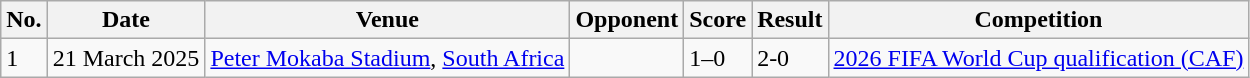<table class="wikitable sortable">
<tr>
<th>No.</th>
<th>Date</th>
<th>Venue</th>
<th>Opponent</th>
<th>Score</th>
<th>Result</th>
<th>Competition</th>
</tr>
<tr>
<td>1</td>
<td>21 March 2025</td>
<td><a href='#'>Peter Mokaba Stadium</a>, <a href='#'>South Africa</a></td>
<td></td>
<td>1–0</td>
<td>2-0</td>
<td><a href='#'>2026 FIFA World Cup qualification (CAF)</a></td>
</tr>
</table>
